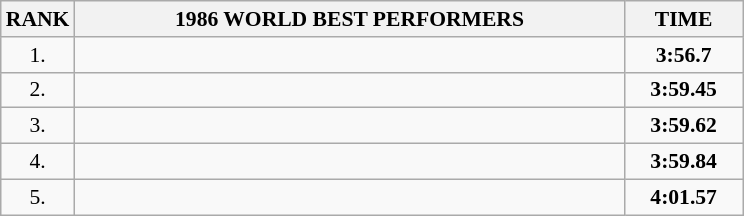<table class="wikitable" style="border-collapse: collapse; font-size: 90%;">
<tr>
<th>RANK</th>
<th align="center" style="width: 25em">1986 WORLD BEST PERFORMERS</th>
<th align="center" style="width: 5em">TIME</th>
</tr>
<tr>
<td align="center">1.</td>
<td></td>
<td align="center"><strong>3:56.7</strong></td>
</tr>
<tr>
<td align="center">2.</td>
<td></td>
<td align="center"><strong>3:59.45</strong></td>
</tr>
<tr>
<td align="center">3.</td>
<td></td>
<td align="center"><strong>3:59.62</strong></td>
</tr>
<tr>
<td align="center">4.</td>
<td></td>
<td align="center"><strong>3:59.84</strong></td>
</tr>
<tr>
<td align="center">5.</td>
<td></td>
<td align="center"><strong>4:01.57</strong></td>
</tr>
</table>
